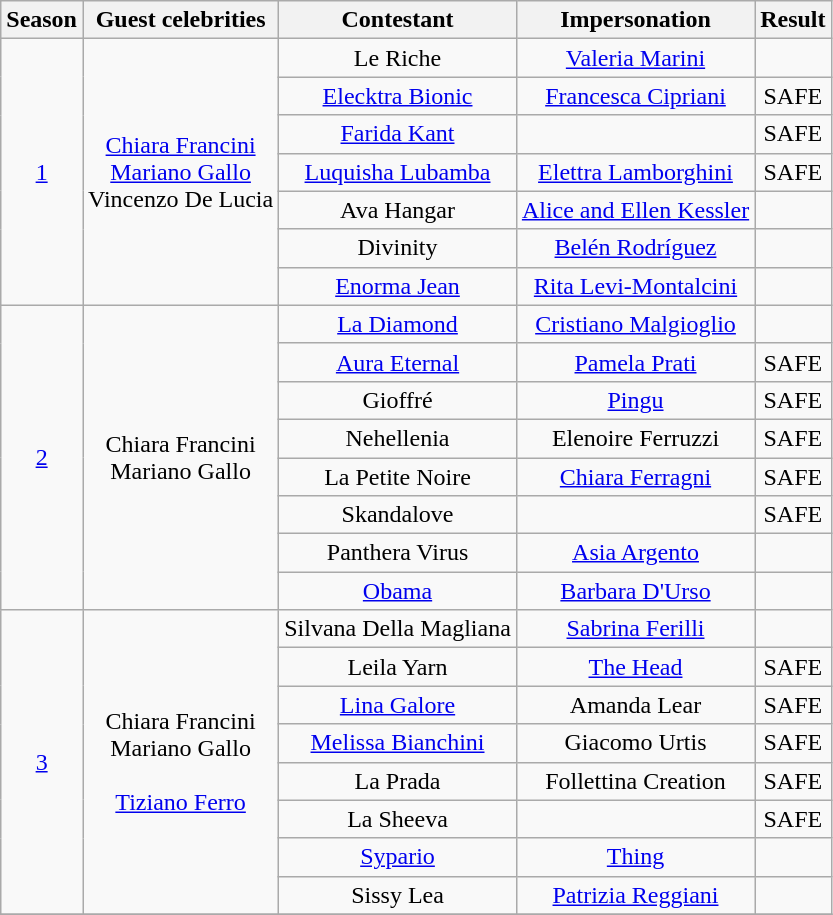<table class="wikitable" style="text-align:center">
<tr>
<th>Season</th>
<th>Guest celebrities</th>
<th>Contestant</th>
<th>Impersonation</th>
<th>Result</th>
</tr>
<tr>
<td rowspan="7"><a href='#'>1</a></td>
<td rowspan="7" nowrap><a href='#'>Chiara Francini</a><br><a href='#'>Mariano Gallo</a><br>Vincenzo De Lucia</td>
<td>Le Riche</td>
<td><a href='#'>Valeria Marini</a></td>
<td></td>
</tr>
<tr>
<td><a href='#'>Elecktra Bionic</a></td>
<td><a href='#'>Francesca Cipriani</a></td>
<td>SAFE</td>
</tr>
<tr>
<td><a href='#'>Farida Kant</a></td>
<td nowrap></td>
<td>SAFE</td>
</tr>
<tr>
<td><a href='#'>Luquisha Lubamba</a></td>
<td><a href='#'>Elettra Lamborghini</a></td>
<td>SAFE</td>
</tr>
<tr>
<td>Ava Hangar</td>
<td><a href='#'>Alice and Ellen Kessler</a></td>
<td></td>
</tr>
<tr>
<td>Divinity</td>
<td><a href='#'>Belén Rodríguez</a></td>
<td></td>
</tr>
<tr>
<td><a href='#'>Enorma Jean</a></td>
<td><a href='#'>Rita Levi-Montalcini</a></td>
<td></td>
</tr>
<tr>
<td rowspan="8"><a href='#'>2</a></td>
<td rowspan="8">Chiara Francini<br>Mariano Gallo</td>
<td><a href='#'>La Diamond</a></td>
<td><a href='#'>Cristiano Malgioglio</a></td>
<td></td>
</tr>
<tr>
<td><a href='#'>Aura Eternal</a></td>
<td><a href='#'>Pamela Prati</a></td>
<td>SAFE</td>
</tr>
<tr>
<td>Gioffré</td>
<td><a href='#'>Pingu</a></td>
<td>SAFE</td>
</tr>
<tr>
<td>Nehellenia</td>
<td>Elenoire Ferruzzi</td>
<td>SAFE</td>
</tr>
<tr>
<td>La Petite Noire</td>
<td><a href='#'>Chiara Ferragni</a></td>
<td>SAFE</td>
</tr>
<tr>
<td>Skandalove</td>
<td></td>
<td>SAFE</td>
</tr>
<tr>
<td>Panthera Virus</td>
<td><a href='#'>Asia Argento</a></td>
<td></td>
</tr>
<tr>
<td><a href='#'>Obama</a></td>
<td><a href='#'>Barbara D'Urso</a></td>
<td></td>
</tr>
<tr>
<td rowspan="8"><a href='#'>3</a></td>
<td rowspan="8">Chiara Francini<br>Mariano Gallo<br><br><a href='#'>Tiziano Ferro</a></td>
<td nowrap>Silvana Della Magliana</td>
<td><a href='#'>Sabrina Ferilli</a></td>
<td></td>
</tr>
<tr>
<td>Leila Yarn</td>
<td><a href='#'>The Head</a></td>
<td>SAFE</td>
</tr>
<tr>
<td><a href='#'>Lina Galore</a></td>
<td>Amanda Lear</td>
<td>SAFE</td>
</tr>
<tr>
<td><a href='#'>Melissa Bianchini</a></td>
<td>Giacomo Urtis</td>
<td>SAFE</td>
</tr>
<tr>
<td>La Prada</td>
<td>Follettina Creation</td>
<td>SAFE</td>
</tr>
<tr>
<td>La Sheeva</td>
<td></td>
<td>SAFE</td>
</tr>
<tr>
<td><a href='#'>Sypario</a></td>
<td><a href='#'>Thing</a></td>
<td></td>
</tr>
<tr>
<td>Sissy Lea</td>
<td><a href='#'>Patrizia Reggiani</a></td>
<td></td>
</tr>
<tr>
</tr>
</table>
